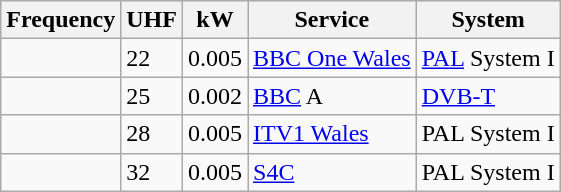<table class="wikitable sortable">
<tr>
<th>Frequency</th>
<th>UHF</th>
<th>kW</th>
<th>Service</th>
<th>System</th>
</tr>
<tr>
<td></td>
<td>22</td>
<td>0.005</td>
<td><a href='#'>BBC One Wales</a></td>
<td><a href='#'>PAL</a> System I</td>
</tr>
<tr>
<td></td>
<td>25</td>
<td>0.002</td>
<td><a href='#'>BBC</a> A</td>
<td><a href='#'>DVB-T</a></td>
</tr>
<tr>
<td></td>
<td>28</td>
<td>0.005</td>
<td><a href='#'>ITV1 Wales</a></td>
<td>PAL System I</td>
</tr>
<tr>
<td></td>
<td>32</td>
<td>0.005</td>
<td><a href='#'>S4C</a></td>
<td>PAL System I</td>
</tr>
</table>
